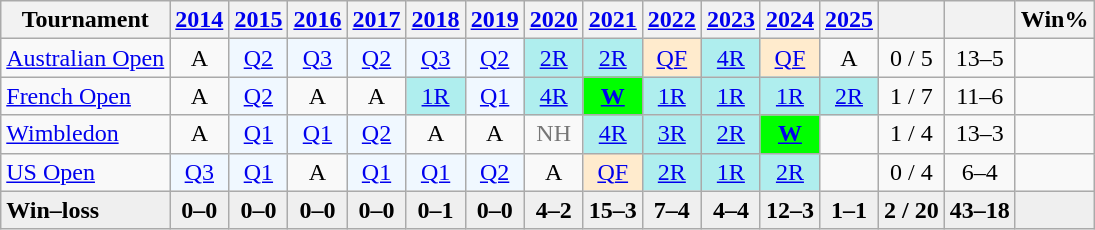<table class=wikitable style=text-align:center>
<tr>
<th>Tournament</th>
<th><a href='#'>2014</a></th>
<th><a href='#'>2015</a></th>
<th><a href='#'>2016</a></th>
<th><a href='#'>2017</a></th>
<th><a href='#'>2018</a></th>
<th><a href='#'>2019</a></th>
<th><a href='#'>2020</a></th>
<th><a href='#'>2021</a></th>
<th><a href='#'>2022</a></th>
<th><a href='#'>2023</a></th>
<th><a href='#'>2024</a></th>
<th><a href='#'>2025</a></th>
<th></th>
<th></th>
<th>Win%</th>
</tr>
<tr>
<td align=left><a href='#'>Australian Open</a></td>
<td>A</td>
<td bgcolor=f0f8ff><a href='#'>Q2</a></td>
<td bgcolor=f0f8ff><a href='#'>Q3</a></td>
<td bgcolor=f0f8ff><a href='#'>Q2</a></td>
<td bgcolor=f0f8ff><a href='#'>Q3</a></td>
<td bgcolor=f0f8ff><a href='#'>Q2</a></td>
<td style=background:#afeeee><a href='#'>2R</a></td>
<td bgcolor=afeeee><a href='#'>2R</a></td>
<td bgcolor=ffebcd><a href='#'>QF</a></td>
<td bgcolor=afeeee><a href='#'>4R</a></td>
<td bgcolor=ffebcd><a href='#'>QF</a></td>
<td>A</td>
<td>0 / 5</td>
<td>13–5</td>
<td></td>
</tr>
<tr>
<td align=left><a href='#'>French Open</a></td>
<td>A</td>
<td bgcolor=f0f8ff><a href='#'>Q2</a></td>
<td>A</td>
<td>A</td>
<td style=background:#afeeee><a href='#'>1R</a></td>
<td bgcolor=f0f8ff><a href='#'>Q1</a></td>
<td style=background:#afeeee><a href='#'>4R</a></td>
<td style=background:lime><a href='#'><strong>W</strong></a></td>
<td style=background:#afeeee><a href='#'>1R</a></td>
<td style=background:#afeeee><a href='#'>1R</a></td>
<td style=background:#afeeee><a href='#'>1R</a></td>
<td style=background:#afeeee><a href='#'>2R</a></td>
<td>1 / 7</td>
<td>11–6</td>
<td></td>
</tr>
<tr>
<td align=left><a href='#'>Wimbledon</a></td>
<td>A</td>
<td bgcolor=f0f8ff><a href='#'>Q1</a></td>
<td bgcolor=f0f8ff><a href='#'>Q1</a></td>
<td bgcolor=f0f8ff><a href='#'>Q2</a></td>
<td>A</td>
<td>A</td>
<td style=color:#767676>NH</td>
<td bgcolor=afeeee><a href='#'>4R</a></td>
<td bgcolor=afeeee><a href='#'>3R</a></td>
<td bgcolor=afeeee><a href='#'>2R</a></td>
<td bgcolor=lime><a href='#'><strong>W</strong></a></td>
<td></td>
<td>1 / 4</td>
<td>13–3</td>
<td></td>
</tr>
<tr>
<td align=left><a href='#'>US Open</a></td>
<td bgcolor=f0f8ff><a href='#'>Q3</a></td>
<td bgcolor=f0f8ff><a href='#'>Q1</a></td>
<td>A</td>
<td bgcolor=f0f8ff><a href='#'>Q1</a></td>
<td bgcolor=f0f8ff><a href='#'>Q1</a></td>
<td bgcolor=f0f8ff><a href='#'>Q2</a></td>
<td>A</td>
<td bgcolor=ffebcd><a href='#'>QF</a></td>
<td bgcolor=afeeee><a href='#'>2R</a></td>
<td bgcolor=afeeee><a href='#'>1R</a></td>
<td bgcolor=afeeee><a href='#'>2R</a></td>
<td></td>
<td>0 / 4</td>
<td>6–4</td>
<td></td>
</tr>
<tr style=background:#efefef;font-weight:bold>
<td style=text-align:left>Win–loss</td>
<td>0–0</td>
<td>0–0</td>
<td>0–0</td>
<td>0–0</td>
<td>0–1</td>
<td>0–0</td>
<td>4–2</td>
<td>15–3</td>
<td>7–4</td>
<td>4–4</td>
<td>12–3</td>
<td>1–1</td>
<td>2 / 20</td>
<td>43–18</td>
<td></td>
</tr>
</table>
